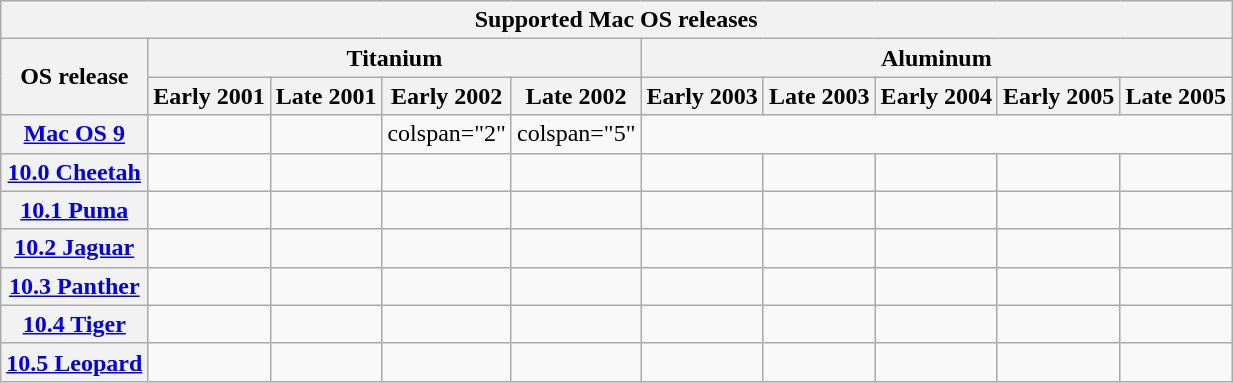<table class="wikitable mw-collapsible style="font-size: 90%;>
<tr>
<th colspan="10" style="text-align:center;">Supported Mac OS releases</th>
</tr>
<tr>
<th rowspan=2>OS release</th>
<th colspan=4>Titanium</th>
<th colspan=5>Aluminum</th>
</tr>
<tr>
<th colspan=1>Early 2001</th>
<th colspan=1>Late 2001</th>
<th colspan=1>Early 2002</th>
<th>Late 2002</th>
<th colspan=1>Early 2003</th>
<th>Late 2003</th>
<th>Early 2004</th>
<th>Early 2005</th>
<th>Late 2005</th>
</tr>
<tr>
<th><a href='#'>Mac OS 9</a></th>
<td></td>
<td></td>
<td>colspan="2"</td>
<td>colspan="5"</td>
</tr>
<tr>
<th><a href='#'>10.0 Cheetah</a></th>
<td></td>
<td></td>
<td></td>
<td></td>
<td></td>
<td></td>
<td></td>
<td></td>
<td></td>
</tr>
<tr>
<th><a href='#'>10.1 Puma</a></th>
<td></td>
<td></td>
<td></td>
<td></td>
<td></td>
<td></td>
<td></td>
<td></td>
<td></td>
</tr>
<tr>
<th><a href='#'>10.2 Jaguar</a></th>
<td></td>
<td></td>
<td></td>
<td></td>
<td></td>
<td></td>
<td></td>
<td></td>
<td></td>
</tr>
<tr>
<th><a href='#'>10.3 Panther</a></th>
<td></td>
<td></td>
<td></td>
<td></td>
<td></td>
<td></td>
<td></td>
<td></td>
<td></td>
</tr>
<tr>
<th><a href='#'>10.4 Tiger</a></th>
<td></td>
<td></td>
<td></td>
<td></td>
<td></td>
<td></td>
<td></td>
<td></td>
<td></td>
</tr>
<tr>
<th><a href='#'>10.5 Leopard</a></th>
<td></td>
<td></td>
<td></td>
<td></td>
<td></td>
<td></td>
<td></td>
<td></td>
<td></td>
</tr>
</table>
